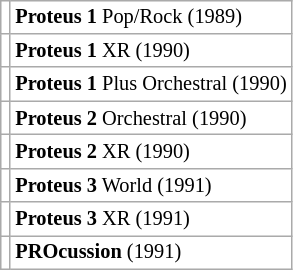<table class="wikitable" style="float:left;border:0;background:RGBA(255,255,255,0);padding:0;font-size:85%;">
<tr>
<td></td>
<td><strong>Proteus 1</strong> Pop/Rock (1989)</td>
</tr>
<tr>
<td></td>
<td><strong>Proteus 1</strong> XR (1990)</td>
</tr>
<tr>
<td></td>
<td><strong>Proteus 1</strong> Plus Orchestral (1990)</td>
</tr>
<tr>
<td></td>
<td><strong>Proteus 2</strong> Orchestral (1990)</td>
</tr>
<tr>
<td></td>
<td><strong>Proteus 2</strong> XR (1990)</td>
</tr>
<tr>
<td></td>
<td><strong>Proteus 3</strong> World (1991)</td>
</tr>
<tr>
<td></td>
<td><strong>Proteus 3</strong> XR (1991)</td>
</tr>
<tr>
<td></td>
<td><strong>PROcussion</strong> (1991)</td>
</tr>
</table>
